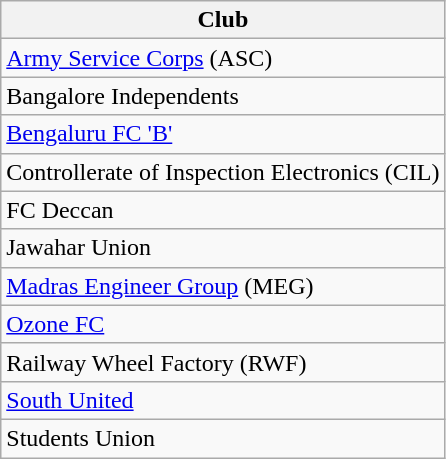<table class="wikitable" style="text-align:center;">
<tr>
<th>Club</th>
</tr>
<tr>
<td style="text-align:left;"><a href='#'>Army Service Corps</a> (ASC)</td>
</tr>
<tr>
<td style="text-align:left;">Bangalore Independents</td>
</tr>
<tr>
<td style="text-align:left;"><a href='#'>Bengaluru FC 'B'</a></td>
</tr>
<tr>
<td style="text-align:left;">Controllerate of Inspection Electronics (CIL)</td>
</tr>
<tr>
<td style="text-align:left;">FC Deccan</td>
</tr>
<tr>
<td style="text-align:left;">Jawahar Union</td>
</tr>
<tr>
<td style="text-align:left;"><a href='#'>Madras Engineer Group</a> (MEG)</td>
</tr>
<tr>
<td style="text-align:left;"><a href='#'>Ozone FC</a></td>
</tr>
<tr>
<td style="text-align:left;">Railway Wheel Factory (RWF)</td>
</tr>
<tr>
<td style="text-align:left;"><a href='#'>South United</a></td>
</tr>
<tr>
<td style="text-align:left;">Students Union</td>
</tr>
</table>
